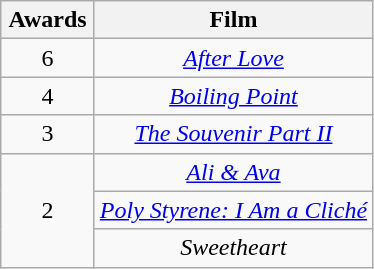<table class="wikitable plainrowheaders" style="text-align:center;">
<tr>
<th scope="col" style="width:55px;">Awards</th>
<th scope="col" style="text-align:center;">Film</th>
</tr>
<tr>
<td scope=row style="text-align:center">6</td>
<td><em><a href='#'>After Love</a></em></td>
</tr>
<tr>
<td scope=row style="text-align:center">4</td>
<td><em><a href='#'>Boiling Point</a></em></td>
</tr>
<tr>
<td scope=row style="text-align:center">3</td>
<td><em><a href='#'>The Souvenir Part II</a></em></td>
</tr>
<tr>
<td rowspan="3" scope=row style="text-align:center">2</td>
<td><em><a href='#'>Ali & Ava</a></em></td>
</tr>
<tr>
<td><em><a href='#'>Poly Styrene: I Am a Cliché</a></em></td>
</tr>
<tr>
<td><em>Sweetheart</em></td>
</tr>
</table>
